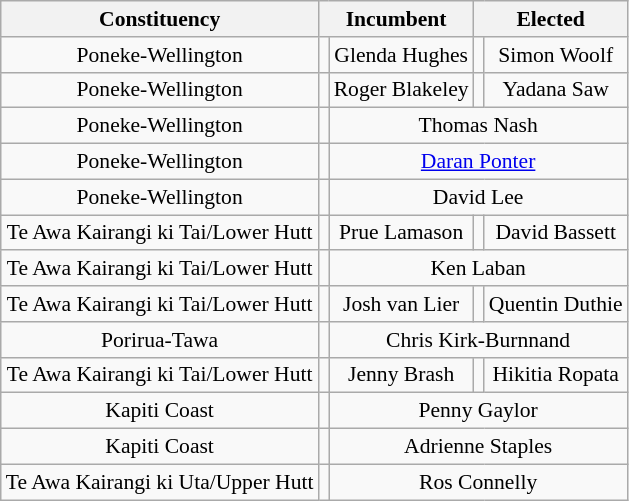<table class="wikitable col1left" style="text-align:center;font-size:90%">
<tr>
<th>Constituency</th>
<th colspan="2">Incumbent</th>
<th colspan="2">Elected</th>
</tr>
<tr>
<td>Poneke-Wellington</td>
<td></td>
<td>Glenda Hughes</td>
<td></td>
<td>Simon Woolf</td>
</tr>
<tr>
<td>Poneke-Wellington</td>
<td></td>
<td>Roger Blakeley</td>
<td></td>
<td>Yadana Saw</td>
</tr>
<tr>
<td>Poneke-Wellington</td>
<td></td>
<td colspan="3">Thomas Nash</td>
</tr>
<tr>
<td>Poneke-Wellington</td>
<td></td>
<td colspan="3"><a href='#'>Daran Ponter</a></td>
</tr>
<tr>
<td>Poneke-Wellington</td>
<td></td>
<td colspan="3">David Lee</td>
</tr>
<tr>
<td>Te Awa Kairangi ki Tai/Lower Hutt</td>
<td></td>
<td>Prue Lamason</td>
<td></td>
<td>David Bassett</td>
</tr>
<tr>
<td>Te Awa Kairangi ki Tai/Lower Hutt</td>
<td></td>
<td colspan="3">Ken Laban</td>
</tr>
<tr>
<td>Te Awa Kairangi ki Tai/Lower Hutt</td>
<td></td>
<td>Josh van Lier</td>
<td></td>
<td>Quentin Duthie</td>
</tr>
<tr>
<td>Porirua-Tawa</td>
<td></td>
<td colspan="3">Chris Kirk-Burnnand</td>
</tr>
<tr>
<td>Te Awa Kairangi ki Tai/Lower Hutt</td>
<td></td>
<td>Jenny Brash</td>
<td></td>
<td>Hikitia Ropata</td>
</tr>
<tr>
<td>Kapiti Coast</td>
<td></td>
<td colspan="3">Penny Gaylor</td>
</tr>
<tr>
<td>Kapiti Coast</td>
<td></td>
<td colspan="3">Adrienne Staples</td>
</tr>
<tr>
<td>Te Awa Kairangi ki Uta/Upper Hutt</td>
<td></td>
<td colspan="3">Ros Connelly</td>
</tr>
</table>
